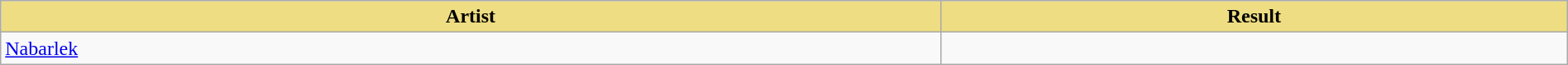<table class="wikitable" width=100%>
<tr>
<th style="width:15%;background:#EEDD82;">Artist</th>
<th style="width:10%;background:#EEDD82;">Result</th>
</tr>
<tr>
<td><a href='#'>Nabarlek</a></td>
<td></td>
</tr>
</table>
